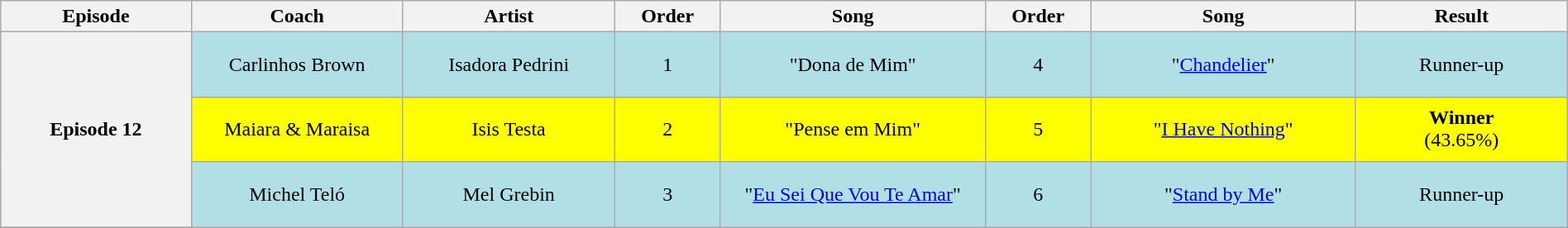<table class="wikitable" style="text-align:center; width:100%;">
<tr>
<th scope="col" width="09.0%">Episode</th>
<th scope="col" width="10.0%">Coach</th>
<th scope="col" width="10.0%">Artist</th>
<th scope="col" width="05.0%">Order</th>
<th scope="col" width="12.5%">Song</th>
<th scope="col" width="05.0%">Order</th>
<th scope="col" width="12.5%">Song</th>
<th scope="col" width="10.0%">Result</th>
</tr>
<tr bgcolor=B0E0E6>
<th scope="col" rowspan=3>Episode 12<br></th>
<td>Carlinhos Brown</td>
<td>Isadora Pedrini</td>
<td>1</td>
<td>"Dona de Mim"</td>
<td>4</td>
<td>"<a href='#'>Chandelier</a>"</td>
<td style="height:45px">Runner-up</td>
</tr>
<tr bgcolor=FFFF00>
<td>Maiara & Maraisa</td>
<td>Isis Testa</td>
<td>2</td>
<td>"Pense em Mim"</td>
<td>5</td>
<td>"<a href='#'>I Have Nothing</a>"</td>
<td style="height:45px"><strong>Winner</strong><br>(43.65%)</td>
</tr>
<tr bgcolor=B0E0E6>
<td>Michel Teló</td>
<td>Mel Grebin</td>
<td>3</td>
<td>"<a href='#'>Eu Sei Que Vou Te Amar</a>"</td>
<td>6</td>
<td>"<a href='#'>Stand by Me</a>"</td>
<td style="height:45px">Runner-up</td>
</tr>
<tr>
</tr>
</table>
